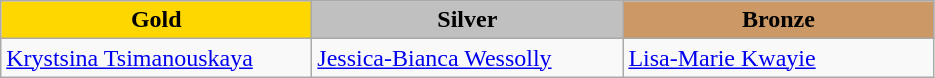<table class="wikitable" style="text-align:left">
<tr align="center">
<td width=200 bgcolor=gold><strong>Gold</strong></td>
<td width=200 bgcolor=silver><strong>Silver</strong></td>
<td width=200 bgcolor=CC9966><strong>Bronze</strong></td>
</tr>
<tr>
<td><a href='#'>Krystsina Tsimanouskaya</a><br></td>
<td><a href='#'>Jessica-Bianca Wessolly</a><br></td>
<td><a href='#'>Lisa-Marie Kwayie</a><br></td>
</tr>
</table>
